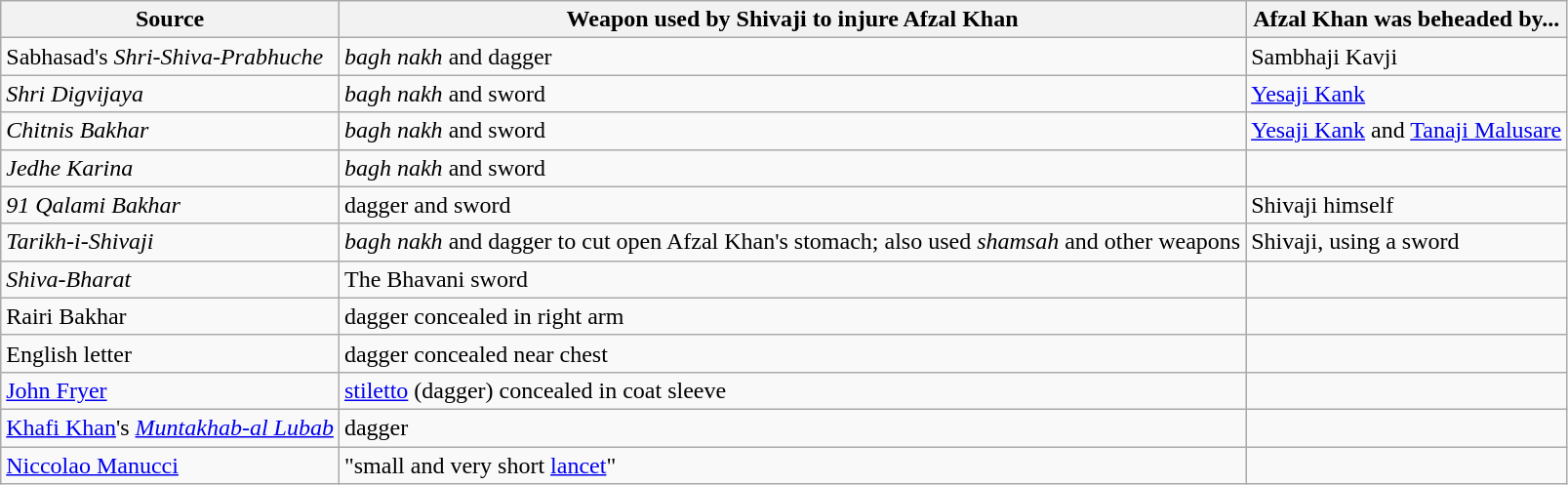<table class="wikitable">
<tr>
<th>Source</th>
<th>Weapon used by Shivaji to injure Afzal Khan</th>
<th>Afzal Khan was beheaded by...</th>
</tr>
<tr>
<td>Sabhasad's <em>Shri-Shiva-Prabhuche</em></td>
<td><em>bagh nakh</em> and dagger</td>
<td>Sambhaji Kavji</td>
</tr>
<tr>
<td><em>Shri Digvijaya</em></td>
<td><em>bagh nakh</em> and sword</td>
<td><a href='#'>Yesaji Kank</a></td>
</tr>
<tr>
<td><em>Chitnis Bakhar</em></td>
<td><em>bagh nakh</em> and sword</td>
<td><a href='#'>Yesaji Kank</a> and <a href='#'>Tanaji Malusare</a></td>
</tr>
<tr>
<td><em>Jedhe Karina</em></td>
<td><em>bagh nakh</em> and sword</td>
<td></td>
</tr>
<tr>
<td><em>91 Qalami Bakhar</em></td>
<td>dagger and sword</td>
<td>Shivaji himself</td>
</tr>
<tr>
<td><em>Tarikh-i-Shivaji</em></td>
<td><em>bagh nakh</em> and dagger to cut open Afzal Khan's stomach; also used <em>shamsah</em> and other weapons</td>
<td>Shivaji, using a sword</td>
</tr>
<tr>
<td><em>Shiva-Bharat</em></td>
<td>The Bhavani sword</td>
<td></td>
</tr>
<tr>
<td>Rairi Bakhar</td>
<td>dagger concealed in right arm</td>
<td></td>
</tr>
<tr>
<td>English letter</td>
<td>dagger concealed near chest</td>
<td></td>
</tr>
<tr>
<td><a href='#'>John Fryer</a></td>
<td><a href='#'>stiletto</a> (dagger) concealed in coat sleeve</td>
<td></td>
</tr>
<tr>
<td><a href='#'>Khafi Khan</a>'s <em><a href='#'>Muntakhab-al Lubab</a></em></td>
<td>dagger</td>
<td></td>
</tr>
<tr>
<td><a href='#'>Niccolao Manucci</a></td>
<td>"small and very short <a href='#'>lancet</a>"</td>
<td></td>
</tr>
</table>
